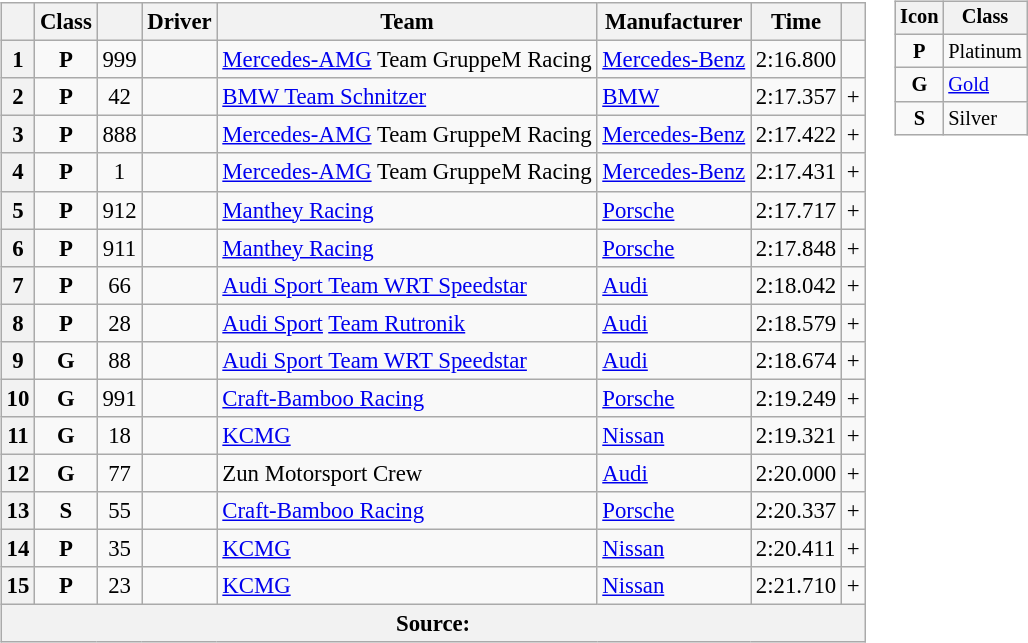<table>
<tr>
<td><br><table class="wikitable sortable" style="font-size: 95%;">
<tr>
<th scope="col"></th>
<th scope="col">Class</th>
<th scope="col"></th>
<th scope="col">Driver</th>
<th scope="col">Team</th>
<th scope="col">Manufacturer</th>
<th scope="col">Time</th>
<th scope="col"></th>
</tr>
<tr>
<th scope="row">1</th>
<td align=center><strong><span>P</span></strong></td>
<td align=center>999</td>
<td data-sort-value="MAR"></td>
<td><a href='#'>Mercedes-AMG</a> Team GruppeM Racing</td>
<td><a href='#'>Mercedes-Benz</a></td>
<td>2:16.800</td>
<td></td>
</tr>
<tr>
<th scope="row">2</th>
<td align=center><strong><span>P</span></strong></td>
<td align=center>42</td>
<td data-sort-value="FAR"></td>
<td><a href='#'>BMW Team Schnitzer</a></td>
<td><a href='#'>BMW</a></td>
<td>2:17.357</td>
<td>+</td>
</tr>
<tr>
<th scope="row">3</th>
<td align=center><strong><span>P</span></strong></td>
<td align=center>888</td>
<td data-sort-value="ENG"></td>
<td><a href='#'>Mercedes-AMG</a> Team GruppeM Racing</td>
<td><a href='#'>Mercedes-Benz</a></td>
<td>2:17.422</td>
<td>+</td>
</tr>
<tr>
<th scope="row">4</th>
<td align=center><strong><span>P</span></strong></td>
<td align=center>1</td>
<td data-sort-value="MOR"></td>
<td><a href='#'>Mercedes-AMG</a> Team GruppeM Racing</td>
<td><a href='#'>Mercedes-Benz</a></td>
<td>2:17.431</td>
<td>+</td>
</tr>
<tr>
<th scope="row">5</th>
<td align=center><strong><span>P</span></strong></td>
<td align=center>912</td>
<td data-sort-value="BAM"></td>
<td><a href='#'>Manthey Racing</a></td>
<td><a href='#'>Porsche</a></td>
<td>2:17.717</td>
<td>+</td>
</tr>
<tr>
<th scope="row">6</th>
<td align=center><strong><span>P</span></strong></td>
<td align=center>911</td>
<td data-sort-value="VAN2"></td>
<td><a href='#'>Manthey Racing</a></td>
<td><a href='#'>Porsche</a></td>
<td>2:17.848</td>
<td>+</td>
</tr>
<tr>
<th scope="row">7</th>
<td align=center><strong><span>P</span></strong></td>
<td align=center>66</td>
<td data-sort-value="FRI"></td>
<td><a href='#'>Audi Sport Team WRT Speedstar</a></td>
<td><a href='#'>Audi</a></td>
<td>2:18.042</td>
<td>+</td>
</tr>
<tr>
<th scope="row">8</th>
<td align=center><strong><span>P</span></strong></td>
<td align=center>28</td>
<td data-sort-value="HAA"></td>
<td><a href='#'>Audi Sport</a> <a href='#'>Team Rutronik</a></td>
<td><a href='#'>Audi</a></td>
<td>2:18.579</td>
<td>+</td>
</tr>
<tr>
<th scope="row">9</th>
<td align=center><strong><span>G</span></strong></td>
<td align=center>88</td>
<td data-sort-value="VAN1"></td>
<td><a href='#'>Audi Sport Team WRT Speedstar</a></td>
<td><a href='#'>Audi</a></td>
<td>2:18.674</td>
<td>+</td>
</tr>
<tr>
<th scope="row">10</th>
<td align=center><strong><span>G</span></strong></td>
<td align=center>991</td>
<td data-sort-value="JAM"></td>
<td><a href='#'>Craft-Bamboo Racing</a></td>
<td><a href='#'>Porsche</a></td>
<td>2:19.249</td>
<td>+</td>
</tr>
<tr>
<th scope="row">11</th>
<td align=center><strong><span>G</span></strong></td>
<td align=center>18</td>
<td data-sort-value="IMP"></td>
<td><a href='#'>KCMG</a></td>
<td><a href='#'>Nissan</a></td>
<td>2:19.321</td>
<td>+</td>
</tr>
<tr>
<th scope="row">12</th>
<td align=center><strong><span>G</span></strong></td>
<td align=center>77</td>
<td data-sort-value="FON"></td>
<td>Zun Motorsport Crew</td>
<td><a href='#'>Audi</a></td>
<td>2:20.000</td>
<td>+</td>
</tr>
<tr>
<th scope="row">13</th>
<td align=center><strong><span>S</span></strong></td>
<td align=center>55</td>
<td data-sort-value="OYO"></td>
<td><a href='#'>Craft-Bamboo Racing</a></td>
<td><a href='#'>Porsche</a></td>
<td>2:20.337</td>
<td>+</td>
</tr>
<tr>
<th scope="row">14</th>
<td align=center><strong><span>P</span></strong></td>
<td align=center>35</td>
<td data-sort-value="JAR"></td>
<td><a href='#'>KCMG</a></td>
<td><a href='#'>Nissan</a></td>
<td>2:20.411</td>
<td>+</td>
</tr>
<tr>
<th scope="row">15</th>
<td align=center><strong><span>P</span></strong></td>
<td align=center>23</td>
<td data-sort-value="MAT"></td>
<td><a href='#'>KCMG</a></td>
<td><a href='#'>Nissan</a></td>
<td>2:21.710</td>
<td>+</td>
</tr>
<tr>
<th colspan=8>Source:</th>
</tr>
</table>
</td>
<td valign="top"><br><table class="wikitable" style="font-size: 85%;">
<tr>
<th scope="col">Icon</th>
<th scope="col">Class</th>
</tr>
<tr>
<td align=center><strong><span>P</span></strong></td>
<td>Platinum</td>
</tr>
<tr>
<td align=center><strong><span>G</span></strong></td>
<td><a href='#'>Gold</a></td>
</tr>
<tr>
<td align=center><strong><span>S</span></strong></td>
<td>Silver</td>
</tr>
</table>
</td>
</tr>
</table>
